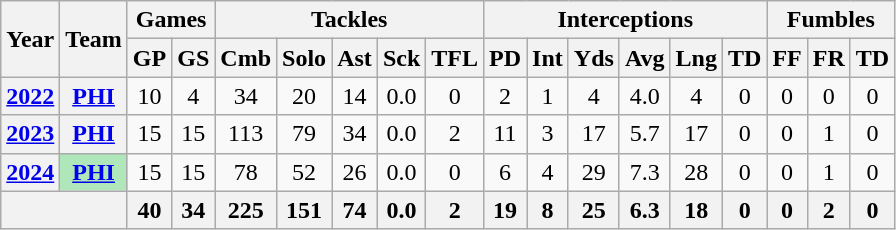<table class="wikitable" style="text-align:center">
<tr>
<th rowspan="2">Year</th>
<th rowspan="2">Team</th>
<th colspan="2">Games</th>
<th colspan="5">Tackles</th>
<th colspan="6">Interceptions</th>
<th colspan="3">Fumbles</th>
</tr>
<tr>
<th>GP</th>
<th>GS</th>
<th>Cmb</th>
<th>Solo</th>
<th>Ast</th>
<th>Sck</th>
<th>TFL</th>
<th>PD</th>
<th>Int</th>
<th>Yds</th>
<th>Avg</th>
<th>Lng</th>
<th>TD</th>
<th>FF</th>
<th>FR</th>
<th>TD</th>
</tr>
<tr>
<th><a href='#'>2022</a></th>
<th><a href='#'>PHI</a></th>
<td>10</td>
<td>4</td>
<td>34</td>
<td>20</td>
<td>14</td>
<td>0.0</td>
<td>0</td>
<td>2</td>
<td>1</td>
<td>4</td>
<td>4.0</td>
<td>4</td>
<td>0</td>
<td>0</td>
<td>0</td>
<td>0</td>
</tr>
<tr>
<th><a href='#'>2023</a></th>
<th><a href='#'>PHI</a></th>
<td>15</td>
<td>15</td>
<td>113</td>
<td>79</td>
<td>34</td>
<td>0.0</td>
<td>2</td>
<td>11</td>
<td>3</td>
<td>17</td>
<td>5.7</td>
<td>17</td>
<td>0</td>
<td>0</td>
<td>1</td>
<td>0</td>
</tr>
<tr>
<th><a href='#'>2024</a></th>
<th style="background:#afe6ba;"><a href='#'>PHI</a></th>
<td>15</td>
<td>15</td>
<td>78</td>
<td>52</td>
<td>26</td>
<td>0.0</td>
<td>0</td>
<td>6</td>
<td>4</td>
<td>29</td>
<td>7.3</td>
<td>28</td>
<td>0</td>
<td>0</td>
<td>1</td>
<td>0</td>
</tr>
<tr>
<th colspan="2"></th>
<th>40</th>
<th>34</th>
<th>225</th>
<th>151</th>
<th>74</th>
<th>0.0</th>
<th>2</th>
<th>19</th>
<th>8</th>
<th>25</th>
<th>6.3</th>
<th>18</th>
<th>0</th>
<th>0</th>
<th>2</th>
<th>0</th>
</tr>
</table>
